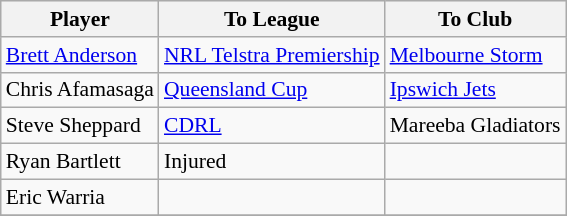<table class="wikitable" style="font-size:90%">
<tr bgcolor="#efefef">
<th width=" ">Player</th>
<th width=" ">To League</th>
<th width=" ">To Club</th>
</tr>
<tr>
<td> <a href='#'>Brett Anderson</a></td>
<td><a href='#'>NRL Telstra Premiership</a></td>
<td> <a href='#'>Melbourne Storm</a></td>
</tr>
<tr>
<td> Chris Afamasaga</td>
<td><a href='#'>Queensland Cup</a></td>
<td>  <a href='#'>Ipswich Jets</a></td>
</tr>
<tr>
<td> Steve Sheppard</td>
<td><a href='#'>CDRL</a></td>
<td>  Mareeba Gladiators</td>
</tr>
<tr>
<td> Ryan Bartlett</td>
<td>Injured</td>
<td></td>
</tr>
<tr>
<td> Eric Warria</td>
<td></td>
<td></td>
</tr>
<tr>
</tr>
</table>
